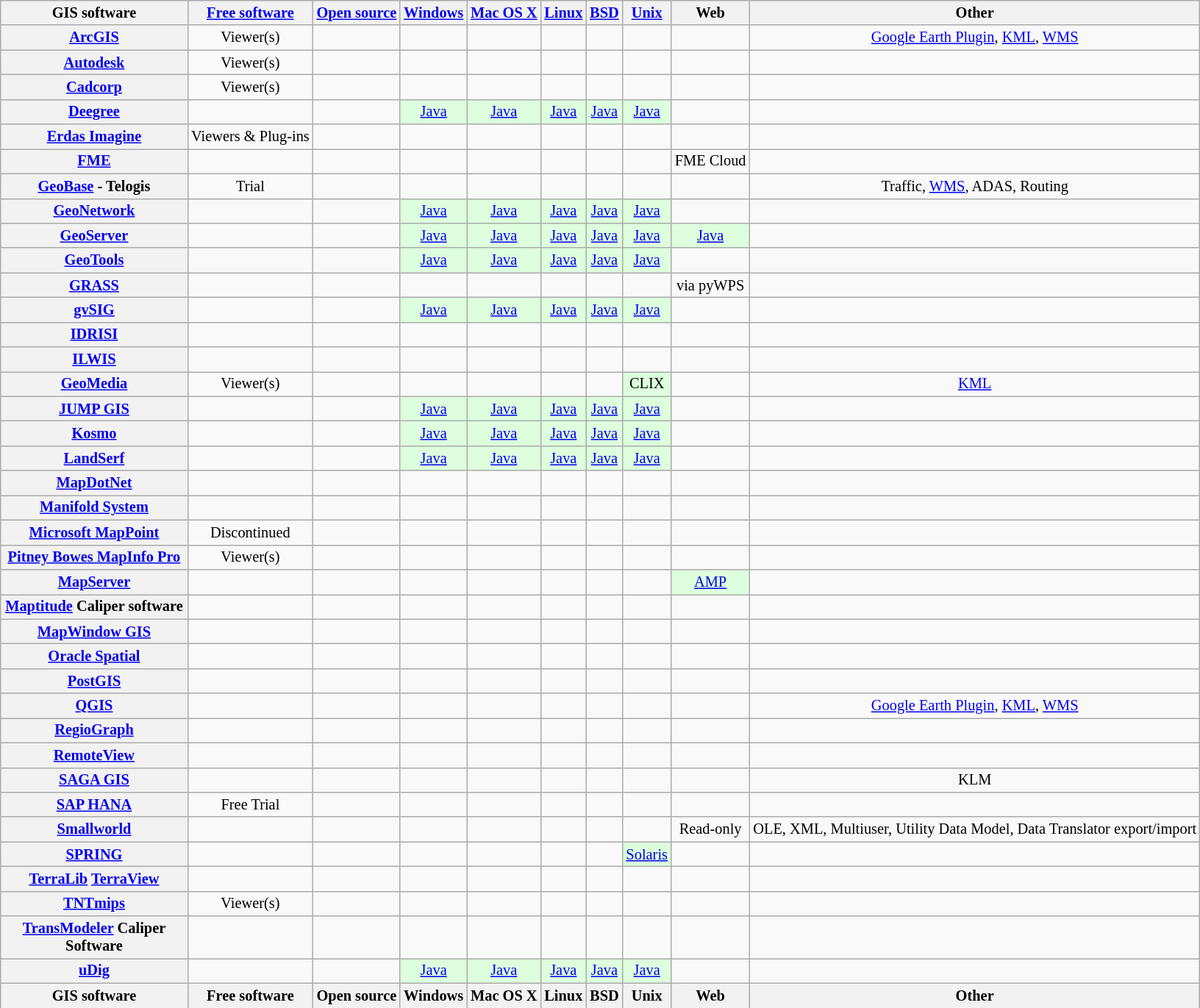<table class="sortable wikitable" style="font-size: 85%; text-align: center; width: auto;">
<tr>
<th style="width: 12em">GIS software</th>
<th><a href='#'>Free software</a></th>
<th><a href='#'>Open source</a></th>
<th><a href='#'>Windows</a></th>
<th><a href='#'>Mac OS X</a></th>
<th><a href='#'>Linux</a></th>
<th><a href='#'>BSD</a></th>
<th><a href='#'>Unix</a></th>
<th>Web</th>
<th>Other</th>
</tr>
<tr>
<th><a href='#'>ArcGIS</a></th>
<td>Viewer(s)</td>
<td></td>
<td></td>
<td></td>
<td></td>
<td></td>
<td></td>
<td></td>
<td><a href='#'>Google Earth Plugin</a>, <a href='#'>KML</a>, <a href='#'>WMS</a></td>
</tr>
<tr>
<th><a href='#'>Autodesk</a></th>
<td>Viewer(s)</td>
<td></td>
<td></td>
<td></td>
<td></td>
<td></td>
<td></td>
<td></td>
<td></td>
</tr>
<tr>
<th><a href='#'>Cadcorp</a></th>
<td>Viewer(s)</td>
<td></td>
<td></td>
<td></td>
<td></td>
<td></td>
<td></td>
<td></td>
<td></td>
</tr>
<tr>
<th><a href='#'>Deegree</a></th>
<td></td>
<td></td>
<td style="background:#dfd;"><a href='#'>Java</a></td>
<td style="background:#dfd;"><a href='#'>Java</a></td>
<td style="background:#dfd;"><a href='#'>Java</a></td>
<td style="background:#dfd;"><a href='#'>Java</a></td>
<td style="background:#dfd;"><a href='#'>Java</a></td>
<td></td>
<td></td>
</tr>
<tr>
<th><a href='#'>Erdas Imagine</a></th>
<td>Viewers & Plug-ins</td>
<td></td>
<td></td>
<td></td>
<td></td>
<td></td>
<td></td>
<td></td>
<td></td>
</tr>
<tr>
<th><a href='#'>FME</a></th>
<td></td>
<td></td>
<td></td>
<td></td>
<td></td>
<td></td>
<td></td>
<td>FME Cloud</td>
<td></td>
</tr>
<tr>
<th><a href='#'>GeoBase</a> - Telogis</th>
<td>Trial</td>
<td></td>
<td></td>
<td></td>
<td></td>
<td></td>
<td></td>
<td></td>
<td>Traffic, <a href='#'>WMS</a>, ADAS, Routing</td>
</tr>
<tr>
<th><a href='#'>GeoNetwork</a></th>
<td></td>
<td></td>
<td style="background:#dfd;"><a href='#'>Java</a></td>
<td style="background:#dfd;"><a href='#'>Java</a></td>
<td style="background:#dfd;"><a href='#'>Java</a></td>
<td style="background:#dfd;"><a href='#'>Java</a></td>
<td style="background:#dfd;"><a href='#'>Java</a></td>
<td></td>
<td></td>
</tr>
<tr>
<th><a href='#'>GeoServer</a></th>
<td></td>
<td></td>
<td style="background:#dfd;"><a href='#'>Java</a></td>
<td style="background:#dfd;"><a href='#'>Java</a></td>
<td style="background:#dfd;"><a href='#'>Java</a></td>
<td style="background:#dfd;"><a href='#'>Java</a></td>
<td style="background:#dfd;"><a href='#'>Java</a></td>
<td style="background:#dfd;"><a href='#'>Java</a></td>
<td></td>
</tr>
<tr>
<th><a href='#'>GeoTools</a></th>
<td></td>
<td></td>
<td style="background:#dfd;"><a href='#'>Java</a></td>
<td style="background:#dfd;"><a href='#'>Java</a></td>
<td style="background:#dfd;"><a href='#'>Java</a></td>
<td style="background:#dfd;"><a href='#'>Java</a></td>
<td style="background:#dfd;"><a href='#'>Java</a></td>
<td></td>
<td></td>
</tr>
<tr>
<th><a href='#'>GRASS</a></th>
<td></td>
<td></td>
<td></td>
<td></td>
<td></td>
<td></td>
<td></td>
<td>via pyWPS</td>
<td></td>
</tr>
<tr>
<th><a href='#'>gvSIG</a></th>
<td></td>
<td></td>
<td style="background:#dfd;"><a href='#'>Java</a></td>
<td style="background:#dfd;"><a href='#'>Java</a></td>
<td style="background:#dfd;"><a href='#'>Java</a></td>
<td style="background:#dfd;"><a href='#'>Java</a></td>
<td style="background:#dfd;"><a href='#'>Java</a></td>
<td></td>
<td></td>
</tr>
<tr>
<th><a href='#'>IDRISI</a></th>
<td></td>
<td></td>
<td></td>
<td></td>
<td></td>
<td></td>
<td></td>
<td></td>
<td></td>
</tr>
<tr>
<th><a href='#'>ILWIS</a></th>
<td></td>
<td></td>
<td></td>
<td></td>
<td></td>
<td></td>
<td></td>
<td></td>
<td></td>
</tr>
<tr>
<th><a href='#'>GeoMedia</a></th>
<td>Viewer(s)</td>
<td></td>
<td></td>
<td></td>
<td></td>
<td></td>
<td style="background:#dfd;">CLIX</td>
<td></td>
<td><a href='#'>KML</a></td>
</tr>
<tr>
<th><a href='#'>JUMP GIS</a></th>
<td></td>
<td></td>
<td style="background:#dfd;"><a href='#'>Java</a></td>
<td style="background:#dfd;"><a href='#'>Java</a></td>
<td style="background:#dfd;"><a href='#'>Java</a></td>
<td style="background:#dfd;"><a href='#'>Java</a></td>
<td style="background:#dfd;"><a href='#'>Java</a></td>
<td></td>
<td></td>
</tr>
<tr>
<th><a href='#'>Kosmo</a></th>
<td></td>
<td></td>
<td style="background:#dfd;"><a href='#'>Java</a></td>
<td style="background:#dfd;"><a href='#'>Java</a></td>
<td style="background:#dfd;"><a href='#'>Java</a></td>
<td style="background:#dfd;"><a href='#'>Java</a></td>
<td style="background:#dfd;"><a href='#'>Java</a></td>
<td></td>
<td></td>
</tr>
<tr>
<th><a href='#'>LandSerf</a></th>
<td></td>
<td></td>
<td style="background:#dfd;"><a href='#'>Java</a></td>
<td style="background:#dfd;"><a href='#'>Java</a></td>
<td style="background:#dfd;"><a href='#'>Java</a></td>
<td style="background:#dfd;"><a href='#'>Java</a></td>
<td style="background:#dfd;"><a href='#'>Java</a></td>
<td></td>
<td></td>
</tr>
<tr>
<th><a href='#'>MapDotNet</a></th>
<td></td>
<td></td>
<td></td>
<td></td>
<td></td>
<td></td>
<td></td>
<td></td>
</tr>
<tr>
<th><a href='#'>Manifold System</a></th>
<td></td>
<td></td>
<td></td>
<td></td>
<td></td>
<td></td>
<td></td>
<td></td>
<td></td>
</tr>
<tr>
<th><a href='#'>Microsoft MapPoint</a></th>
<td>Discontinued</td>
<td></td>
<td></td>
<td></td>
<td></td>
<td></td>
<td></td>
<td></td>
<td></td>
</tr>
<tr>
<th><a href='#'>Pitney Bowes MapInfo Pro</a></th>
<td>Viewer(s)</td>
<td></td>
<td></td>
<td></td>
<td></td>
<td></td>
<td></td>
<td></td>
<td></td>
</tr>
<tr>
<th><a href='#'>MapServer</a></th>
<td></td>
<td></td>
<td></td>
<td></td>
<td></td>
<td></td>
<td></td>
<td style="background:#dfd;"><a href='#'>AMP</a></td>
<td></td>
</tr>
<tr>
<th><a href='#'>Maptitude</a> Caliper software</th>
<td></td>
<td></td>
<td></td>
<td></td>
<td></td>
<td></td>
<td></td>
<td></td>
<td></td>
</tr>
<tr>
<th><a href='#'>MapWindow GIS</a></th>
<td></td>
<td></td>
<td></td>
<td></td>
<td></td>
<td></td>
<td></td>
<td></td>
<td></td>
</tr>
<tr>
<th><a href='#'>Oracle Spatial</a></th>
<td></td>
<td></td>
<td></td>
<td></td>
<td></td>
<td></td>
<td></td>
<td></td>
<td></td>
</tr>
<tr>
<th><a href='#'>PostGIS</a></th>
<td></td>
<td></td>
<td></td>
<td></td>
<td></td>
<td></td>
<td></td>
<td></td>
<td></td>
</tr>
<tr>
<th><a href='#'>QGIS</a></th>
<td></td>
<td></td>
<td></td>
<td></td>
<td></td>
<td></td>
<td></td>
<td></td>
<td><a href='#'>Google Earth Plugin</a>, <a href='#'>KML</a>, <a href='#'>WMS</a></td>
</tr>
<tr>
<th><a href='#'>RegioGraph</a></th>
<td></td>
<td></td>
<td></td>
<td></td>
<td></td>
<td></td>
<td></td>
<td></td>
<td></td>
</tr>
<tr>
<th><a href='#'>RemoteView</a></th>
<td></td>
<td></td>
<td></td>
<td></td>
<td></td>
<td></td>
<td></td>
<td></td>
<td></td>
</tr>
<tr>
<th><a href='#'>SAGA GIS</a></th>
<td></td>
<td></td>
<td></td>
<td></td>
<td></td>
<td></td>
<td></td>
<td></td>
<td>KLM</td>
</tr>
<tr>
<th><a href='#'>SAP HANA</a></th>
<td>Free Trial</td>
<td></td>
<td></td>
<td></td>
<td></td>
<td></td>
<td></td>
<td></td>
<td></td>
</tr>
<tr>
<th><a href='#'>Smallworld</a></th>
<td></td>
<td></td>
<td></td>
<td></td>
<td></td>
<td></td>
<td></td>
<td>Read-only</td>
<td>OLE, XML, Multiuser, Utility Data Model, Data Translator export/import</td>
</tr>
<tr>
<th><a href='#'>SPRING</a></th>
<td></td>
<td></td>
<td></td>
<td></td>
<td></td>
<td></td>
<td style="background:#dfd;"><a href='#'>Solaris</a></td>
<td></td>
<td></td>
</tr>
<tr>
<th><a href='#'>TerraLib</a> <a href='#'>TerraView</a></th>
<td></td>
<td></td>
<td></td>
<td></td>
<td></td>
<td></td>
<td></td>
<td></td>
<td></td>
</tr>
<tr>
<th><a href='#'>TNTmips</a></th>
<td>Viewer(s)</td>
<td></td>
<td></td>
<td></td>
<td></td>
<td></td>
<td></td>
<td></td>
<td></td>
</tr>
<tr>
<th><a href='#'>TransModeler</a> Caliper Software</th>
<td></td>
<td></td>
<td></td>
<td></td>
<td></td>
<td></td>
<td></td>
<td></td>
<td></td>
</tr>
<tr>
<th><a href='#'>uDig</a></th>
<td></td>
<td></td>
<td style="background:#dfd;"><a href='#'>Java</a></td>
<td style="background:#dfd;"><a href='#'>Java</a></td>
<td style="background:#dfd;"><a href='#'>Java</a></td>
<td style="background:#dfd;"><a href='#'>Java</a></td>
<td style="background:#dfd;"><a href='#'>Java</a></td>
<td></td>
<td></td>
</tr>
<tr class="sortbottom">
<th style="width: 12em">GIS software</th>
<th>Free software</th>
<th>Open source</th>
<th>Windows</th>
<th>Mac OS X</th>
<th>Linux</th>
<th>BSD</th>
<th>Unix</th>
<th>Web</th>
<th>Other</th>
</tr>
</table>
